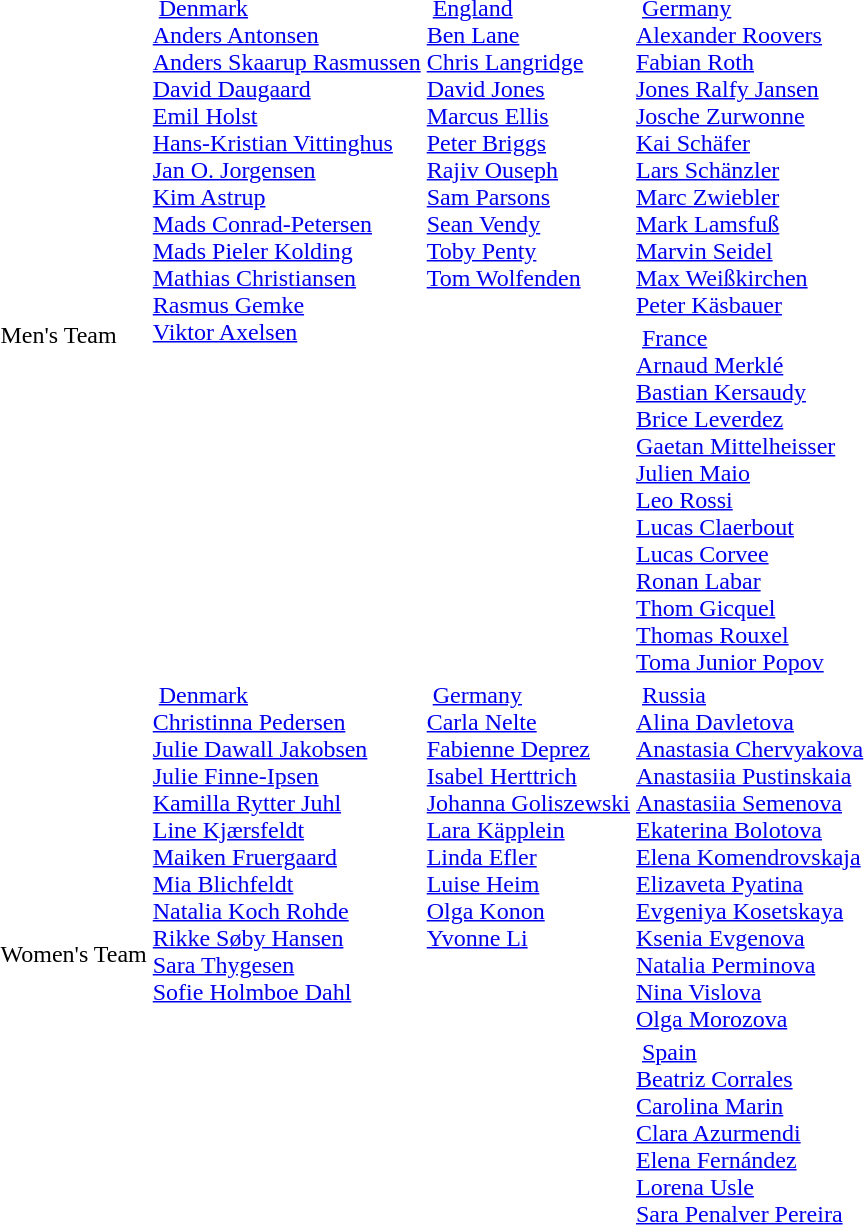<table>
<tr>
<td rowspan=2;align="left">Men's Team</td>
<td rowspan=2;align="left" valign="top"> <a href='#'>Denmark</a><br><a href='#'>Anders Antonsen</a><br><a href='#'>Anders Skaarup Rasmussen</a><br><a href='#'>David Daugaard</a><br><a href='#'>Emil Holst</a><br><a href='#'>Hans-Kristian Vittinghus</a><br><a href='#'>Jan O. Jorgensen</a><br><a href='#'>Kim Astrup</a><br><a href='#'>Mads Conrad-Petersen</a><br><a href='#'>Mads Pieler Kolding</a><br><a href='#'>Mathias Christiansen</a><br><a href='#'>Rasmus Gemke</a><br><a href='#'>Viktor Axelsen</a></td>
<td rowspan=2;align="left" valign="top"> <a href='#'>England</a><br><a href='#'>Ben Lane</a><br><a href='#'>Chris Langridge</a><br><a href='#'>David Jones</a><br><a href='#'>Marcus Ellis</a><br><a href='#'>Peter Briggs</a><br><a href='#'>Rajiv Ouseph</a><br><a href='#'>Sam Parsons</a><br><a href='#'>Sean Vendy</a><br><a href='#'>Toby Penty</a><br><a href='#'>Tom Wolfenden</a></td>
<td align="left"> <a href='#'>Germany</a><br><a href='#'>Alexander Roovers</a><br><a href='#'>Fabian Roth</a><br><a href='#'>Jones Ralfy Jansen</a><br><a href='#'>Josche Zurwonne</a><br><a href='#'>Kai Schäfer</a><br><a href='#'>Lars Schänzler</a><br><a href='#'>Marc Zwiebler</a><br><a href='#'>Mark Lamsfuß</a><br><a href='#'>Marvin Seidel</a><br><a href='#'>Max Weißkirchen</a><br><a href='#'>Peter Käsbauer</a></td>
</tr>
<tr>
<td align="left"> <a href='#'>France</a><br><a href='#'>Arnaud Merklé</a><br><a href='#'>Bastian Kersaudy</a><br><a href='#'>Brice Leverdez</a><br><a href='#'>Gaetan Mittelheisser</a><br><a href='#'>Julien Maio</a><br><a href='#'>Leo Rossi</a><br><a href='#'>Lucas Claerbout</a><br><a href='#'>Lucas Corvee</a><br><a href='#'>Ronan Labar</a><br><a href='#'>Thom Gicquel</a><br><a href='#'>Thomas Rouxel</a><br><a href='#'>Toma Junior Popov</a></td>
</tr>
<tr>
<td rowspan=2;align="left">Women's Team</td>
<td rowspan=2;align="left" valign="top"> <a href='#'>Denmark</a><br><a href='#'>Christinna Pedersen</a><br><a href='#'>Julie Dawall Jakobsen</a><br><a href='#'>Julie Finne-Ipsen</a><br><a href='#'>Kamilla Rytter Juhl</a><br><a href='#'>Line Kjærsfeldt</a><br><a href='#'>Maiken Fruergaard</a><br><a href='#'>Mia Blichfeldt</a><br><a href='#'>Natalia Koch Rohde</a><br><a href='#'>Rikke Søby Hansen</a><br><a href='#'>Sara Thygesen</a><br><a href='#'>Sofie Holmboe Dahl</a></td>
<td rowspan=2;align="left" valign="top"> <a href='#'>Germany</a><br><a href='#'>Carla Nelte</a><br><a href='#'>Fabienne Deprez</a><br><a href='#'>Isabel Herttrich</a><br><a href='#'>Johanna Goliszewski</a><br><a href='#'>Lara Käpplein</a><br><a href='#'>Linda Efler</a><br><a href='#'>Luise Heim</a><br><a href='#'>Olga Konon</a><br><a href='#'>Yvonne Li</a></td>
<td align="left"> <a href='#'>Russia</a><br><a href='#'>Alina Davletova</a><br><a href='#'>Anastasia Chervyakova</a><br><a href='#'>Anastasiia Pustinskaia</a><br><a href='#'>Anastasiia Semenova</a><br><a href='#'>Ekaterina Bolotova</a><br><a href='#'>Elena Komendrovskaja</a><br><a href='#'>Elizaveta Pyatina</a><br><a href='#'>Evgeniya Kosetskaya</a><br><a href='#'>Ksenia Evgenova</a><br><a href='#'>Natalia Perminova</a><br><a href='#'>Nina Vislova</a><br><a href='#'>Olga Morozova</a></td>
</tr>
<tr>
<td align="left"> <a href='#'>Spain</a><br><a href='#'>Beatriz Corrales</a><br><a href='#'>Carolina Marin</a><br><a href='#'>Clara Azurmendi</a><br><a href='#'>Elena Fernández</a><br><a href='#'>Lorena Usle</a><br><a href='#'>Sara Penalver Pereira</a></td>
</tr>
</table>
